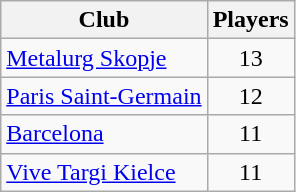<table class="wikitable sortable">
<tr>
<th>Club</th>
<th>Players</th>
</tr>
<tr>
<td> <a href='#'>Metalurg Skopje</a></td>
<td align=center>13</td>
</tr>
<tr>
<td> <a href='#'>Paris Saint-Germain</a></td>
<td align=center>12</td>
</tr>
<tr>
<td> <a href='#'>Barcelona</a></td>
<td align=center>11</td>
</tr>
<tr>
<td> <a href='#'>Vive Targi Kielce</a></td>
<td align=center>11</td>
</tr>
</table>
